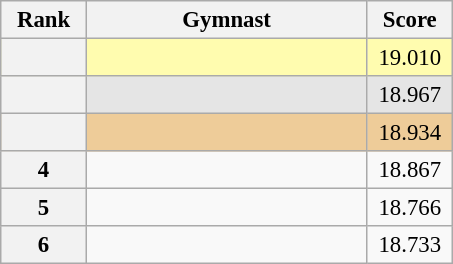<table class="wikitable sortable" style="text-align:center; font-size:95%">
<tr>
<th scope="col" style="width:50px;">Rank</th>
<th scope="col" style="width:180px;">Gymnast</th>
<th scope="col" style="width:50px;">Score</th>
</tr>
<tr style="background:#fffcaf;">
<th scope=row style="text-align:center"></th>
<td style="text-align:left;"></td>
<td>19.010</td>
</tr>
<tr style="background:#e5e5e5;">
<th scope=row style="text-align:center"></th>
<td style="text-align:left;"></td>
<td>18.967</td>
</tr>
<tr style="background:#ec9;">
<th scope=row style="text-align:center"></th>
<td style="text-align:left;"></td>
<td>18.934</td>
</tr>
<tr>
<th scope=row style="text-align:center">4</th>
<td style="text-align:left;"></td>
<td>18.867</td>
</tr>
<tr>
<th scope=row style="text-align:center">5</th>
<td style="text-align:left;"></td>
<td>18.766</td>
</tr>
<tr>
<th scope=row style="text-align:center">6</th>
<td style="text-align:left;"></td>
<td>18.733</td>
</tr>
</table>
